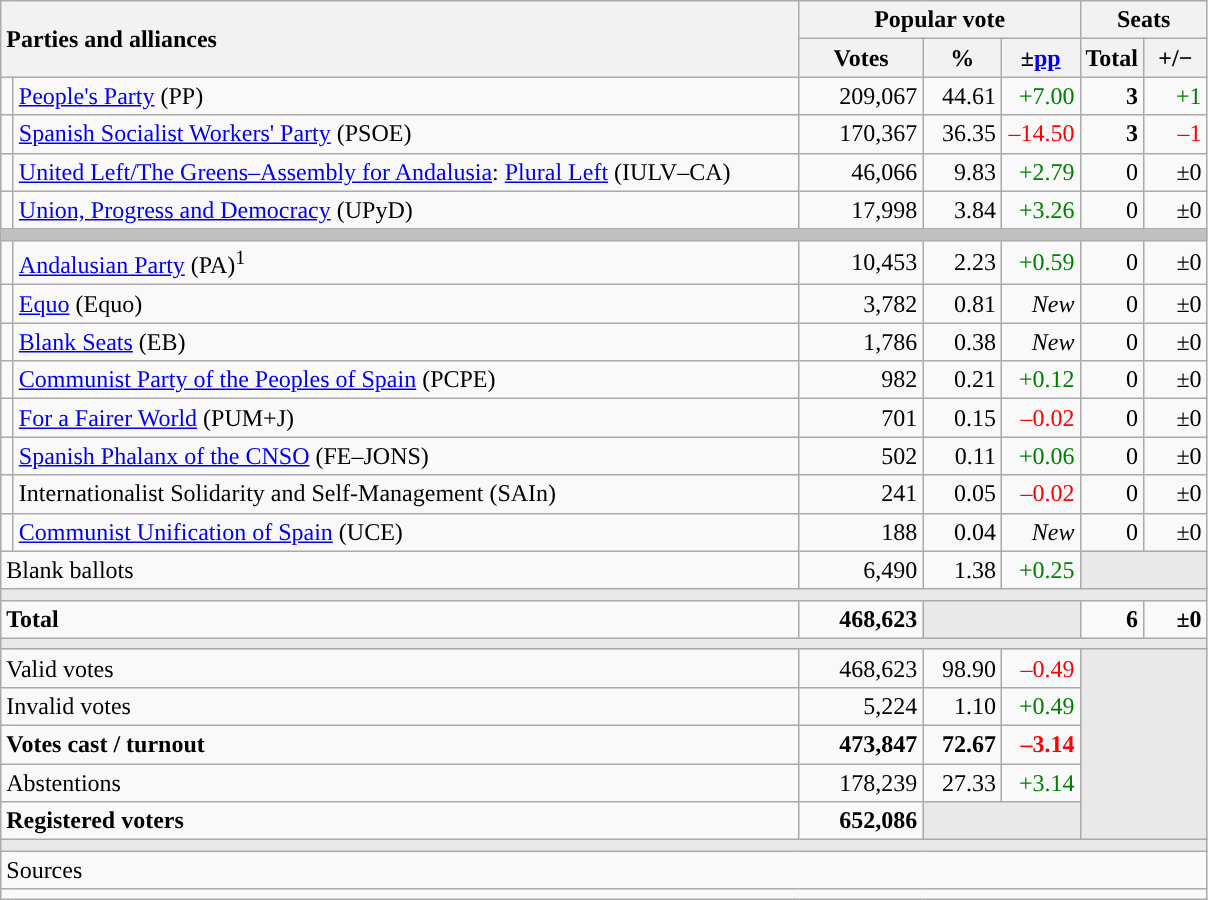<table class="wikitable" style="text-align:right;">
<tr>
<th style="text-align:left;" rowspan="2" colspan="2" width="525">Parties and alliances</th>
<th colspan="3">Popular vote</th>
<th colspan="2">Seats</th>
</tr>
<tr>
<th width="75">Votes</th>
<th width="45">%</th>
<th width="45">±<a href='#'>pp</a></th>
<th width="35">Total</th>
<th width="35">+/−</th>
</tr>
<tr>
<td width="1" style="color:inherit;background:"></td>
<td align="left"><a href='#'>People's Party</a> (PP)</td>
<td>209,067</td>
<td>44.61</td>
<td style="color:green;">+7.00</td>
<td><strong>3</strong></td>
<td style="color:green;">+1</td>
</tr>
<tr>
<td style="color:inherit;background:"></td>
<td align="left"><a href='#'>Spanish Socialist Workers' Party</a> (PSOE)</td>
<td>170,367</td>
<td>36.35</td>
<td style="color:red;">–14.50</td>
<td><strong>3</strong></td>
<td style="color:red;">–1</td>
</tr>
<tr>
<td style="color:inherit;background:"></td>
<td align="left"><a href='#'>United Left/The Greens–Assembly for Andalusia</a>: <a href='#'>Plural Left</a> (IULV–CA)</td>
<td>46,066</td>
<td>9.83</td>
<td style="color:green;">+2.79</td>
<td>0</td>
<td>±0</td>
</tr>
<tr>
<td style="color:inherit;background:"></td>
<td align="left"><a href='#'>Union, Progress and Democracy</a> (UPyD)</td>
<td>17,998</td>
<td>3.84</td>
<td style="color:green;">+3.26</td>
<td>0</td>
<td>±0</td>
</tr>
<tr>
<td colspan="7" bgcolor="#C0C0C0"></td>
</tr>
<tr>
<td style="color:inherit;background:"></td>
<td align="left"><a href='#'>Andalusian Party</a> (PA)<sup>1</sup></td>
<td>10,453</td>
<td>2.23</td>
<td style="color:green;">+0.59</td>
<td>0</td>
<td>±0</td>
</tr>
<tr>
<td style="color:inherit;background:"></td>
<td align="left"><a href='#'>Equo</a> (Equo)</td>
<td>3,782</td>
<td>0.81</td>
<td><em>New</em></td>
<td>0</td>
<td>±0</td>
</tr>
<tr>
<td style="color:inherit;background:"></td>
<td align="left"><a href='#'>Blank Seats</a> (EB)</td>
<td>1,786</td>
<td>0.38</td>
<td><em>New</em></td>
<td>0</td>
<td>±0</td>
</tr>
<tr>
<td style="color:inherit;background:"></td>
<td align="left"><a href='#'>Communist Party of the Peoples of Spain</a> (PCPE)</td>
<td>982</td>
<td>0.21</td>
<td style="color:green;">+0.12</td>
<td>0</td>
<td>±0</td>
</tr>
<tr>
<td style="color:inherit;background:"></td>
<td align="left"><a href='#'>For a Fairer World</a> (PUM+J)</td>
<td>701</td>
<td>0.15</td>
<td style="color:red;">–0.02</td>
<td>0</td>
<td>±0</td>
</tr>
<tr>
<td style="color:inherit;background:"></td>
<td align="left"><a href='#'>Spanish Phalanx of the CNSO</a> (FE–JONS)</td>
<td>502</td>
<td>0.11</td>
<td style="color:green;">+0.06</td>
<td>0</td>
<td>±0</td>
</tr>
<tr>
<td style="color:inherit;background:"></td>
<td align="left">Internationalist Solidarity and Self-Management (SAIn)</td>
<td>241</td>
<td>0.05</td>
<td style="color:red;">–0.02</td>
<td>0</td>
<td>±0</td>
</tr>
<tr>
<td style="color:inherit;background:"></td>
<td align="left"><a href='#'>Communist Unification of Spain</a> (UCE)</td>
<td>188</td>
<td>0.04</td>
<td><em>New</em></td>
<td>0</td>
<td>±0</td>
</tr>
<tr>
<td align="left" colspan="2">Blank ballots</td>
<td>6,490</td>
<td>1.38</td>
<td style="color:green;">+0.25</td>
<td bgcolor="#E9E9E9" colspan="2"></td>
</tr>
<tr>
<td colspan="7" bgcolor="#E9E9E9"></td>
</tr>
<tr style="font-weight:bold;">
<td align="left" colspan="2">Total</td>
<td>468,623</td>
<td bgcolor="#E9E9E9" colspan="2"></td>
<td>6</td>
<td>±0</td>
</tr>
<tr>
<td colspan="7" bgcolor="#E9E9E9"></td>
</tr>
<tr>
<td align="left" colspan="2">Valid votes</td>
<td>468,623</td>
<td>98.90</td>
<td style="color:red;">–0.49</td>
<td bgcolor="#E9E9E9" colspan="2" rowspan="5"></td>
</tr>
<tr>
<td align="left" colspan="2">Invalid votes</td>
<td>5,224</td>
<td>1.10</td>
<td style="color:green;">+0.49</td>
</tr>
<tr style="font-weight:bold;">
<td align="left" colspan="2">Votes cast / turnout</td>
<td>473,847</td>
<td>72.67</td>
<td style="color:red;">–3.14</td>
</tr>
<tr>
<td align="left" colspan="2">Abstentions</td>
<td>178,239</td>
<td>27.33</td>
<td style="color:green;">+3.14</td>
</tr>
<tr style="font-weight:bold;">
<td align="left" colspan="2">Registered voters</td>
<td>652,086</td>
<td bgcolor="#E9E9E9" colspan="2"></td>
</tr>
<tr>
<td colspan="7" bgcolor="#E9E9E9"></td>
</tr>
<tr>
<td align="left" colspan="7">Sources</td>
</tr>
<tr>
<td colspan="7" style="text-align:left; max-width:790px;"></td>
</tr>
</table>
